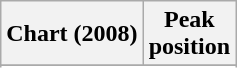<table class="wikitable sortable plainrowheaders" style="text-align:center">
<tr>
<th scope="col">Chart (2008)</th>
<th scope="col">Peak<br> position</th>
</tr>
<tr>
</tr>
<tr>
</tr>
<tr>
</tr>
</table>
